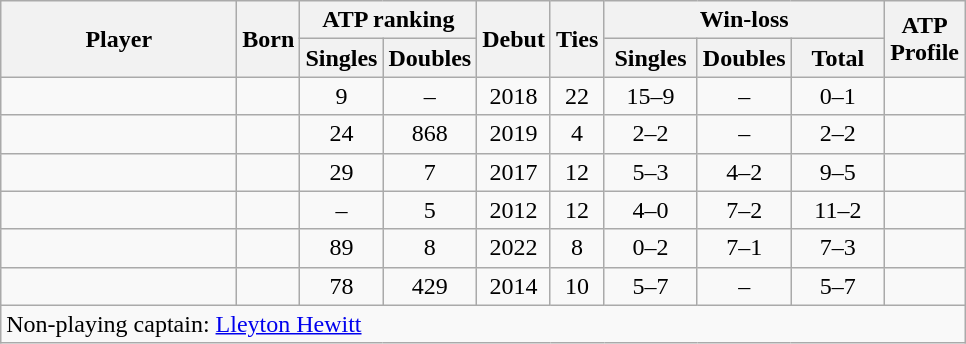<table class="wikitable sortable" style=text-align:center>
<tr>
<th width=150 rowspan=2>Player</th>
<th rowspan=2>Born</th>
<th colspan=2>ATP ranking</th>
<th rowspan=2>Debut</th>
<th rowspan=2>Ties</th>
<th colspan=3>Win-loss</th>
<th rowspan=2>ATP <br>Profile</th>
</tr>
<tr>
<th>Singles</th>
<th>Doubles</th>
<th width=55px>Singles</th>
<th width=55px>Doubles</th>
<th width=55px>Total</th>
</tr>
<tr>
<td align=left></td>
<td align=left></td>
<td>9</td>
<td>–</td>
<td>2018</td>
<td>22</td>
<td>15–9</td>
<td>–</td>
<td>0–1</td>
<td></td>
</tr>
<tr>
<td align=left></td>
<td align=left></td>
<td>24</td>
<td>868</td>
<td>2019</td>
<td>4</td>
<td>2–2</td>
<td>–</td>
<td>2–2</td>
<td></td>
</tr>
<tr>
<td align=left></td>
<td align=left></td>
<td>29</td>
<td>7</td>
<td>2017</td>
<td>12</td>
<td>5–3</td>
<td>4–2</td>
<td>9–5</td>
<td></td>
</tr>
<tr>
<td align=left></td>
<td align=left></td>
<td>–</td>
<td>5</td>
<td>2012</td>
<td>12</td>
<td>4–0</td>
<td>7–2</td>
<td>11–2</td>
<td></td>
</tr>
<tr>
<td align=left></td>
<td align=left></td>
<td>89</td>
<td>8</td>
<td>2022</td>
<td>8</td>
<td>0–2</td>
<td>7–1</td>
<td>7–3</td>
<td></td>
</tr>
<tr>
<td align=left></td>
<td align=left></td>
<td>78</td>
<td>429</td>
<td>2014</td>
<td>10</td>
<td>5–7</td>
<td>–</td>
<td>5–7</td>
<td></td>
</tr>
<tr class=sortbottom>
<td colspan=10 align=left>Non-playing captain: <a href='#'>Lleyton Hewitt</a></td>
</tr>
</table>
